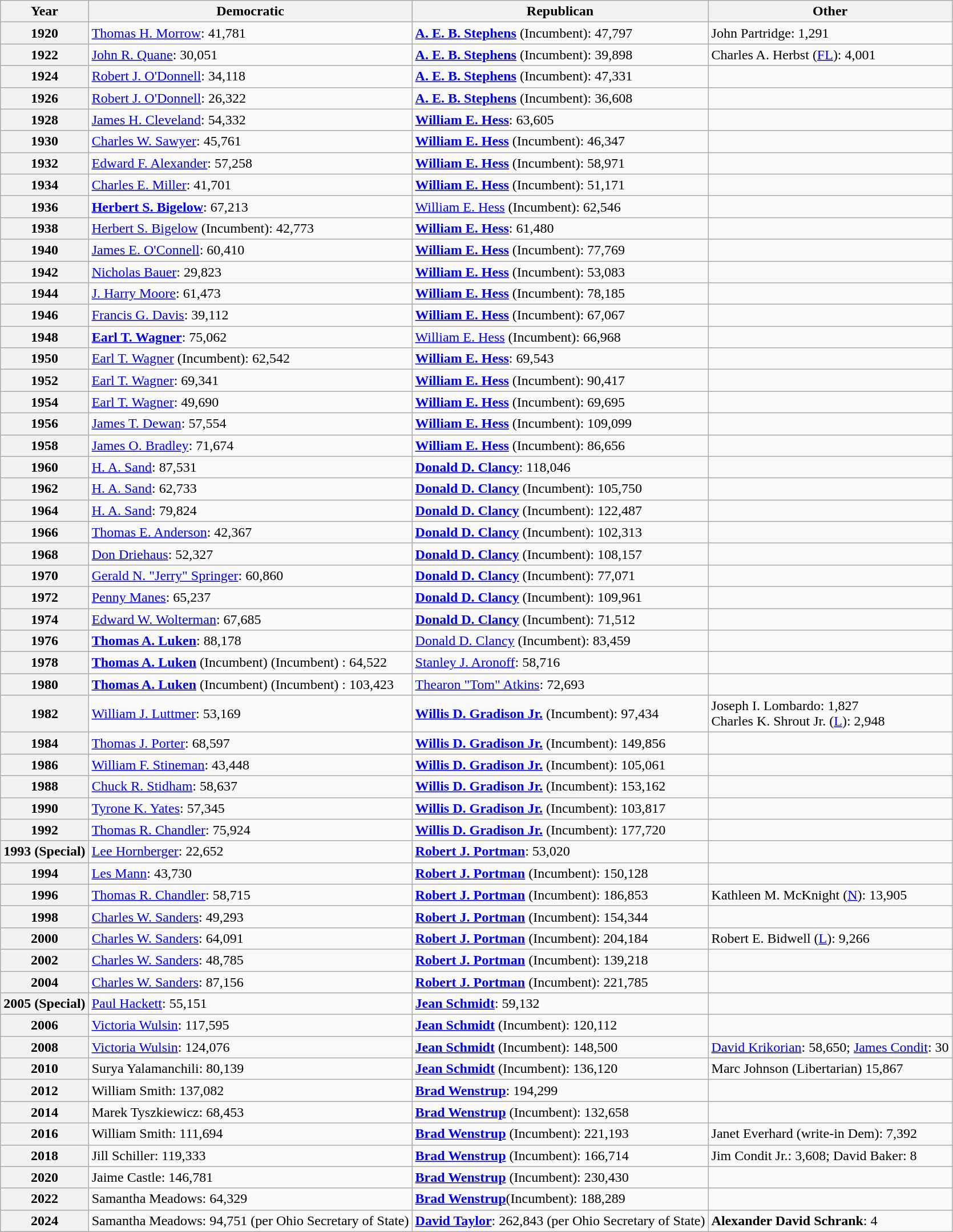<table class=wikitable>
<tr>
<th>Year</th>
<th>Democratic</th>
<th>Republican</th>
<th>Other</th>
</tr>
<tr>
<th>1920</th>
<td><a href='#'>Thomas H. Morrow</a>: 41,781</td>
<td> <strong><a href='#'>A. E. B. Stephens</a></strong> (Incumbent): 47,797</td>
<td>John Partridge: 1,291</td>
</tr>
<tr>
<th>1922</th>
<td><a href='#'>John R. Quane</a>: 30,051</td>
<td> <strong><a href='#'>A. E. B. Stephens</a></strong> (Incumbent): 39,898</td>
<td>Charles A. Herbst (<a href='#'>FL</a>): 4,001</td>
</tr>
<tr>
<th>1924</th>
<td><a href='#'>Robert J. O'Donnell</a>: 34,118</td>
<td> <strong><a href='#'>A. E. B. Stephens</a></strong> (Incumbent): 47,331</td>
<td> </td>
</tr>
<tr>
<th>1926</th>
<td><a href='#'>Robert J. O'Donnell</a>: 26,322</td>
<td> <strong><a href='#'>A. E. B. Stephens</a></strong> (Incumbent): 36,608</td>
<td> </td>
</tr>
<tr>
<th>1928</th>
<td><a href='#'>James H. Cleveland</a>: 54,332</td>
<td> <strong><a href='#'>William E. Hess</a></strong>: 63,605</td>
<td> </td>
</tr>
<tr>
<th>1930</th>
<td><a href='#'>Charles W. Sawyer</a>: 45,761</td>
<td> <strong><a href='#'>William E. Hess</a></strong> (Incumbent): 46,347</td>
<td> </td>
</tr>
<tr>
<th>1932</th>
<td><a href='#'>Edward F. Alexander</a>: 57,258</td>
<td> <strong><a href='#'>William E. Hess</a></strong> (Incumbent): 58,971</td>
<td> </td>
</tr>
<tr>
<th>1934</th>
<td><a href='#'>Charles E. Miller</a>: 41,701</td>
<td> <strong><a href='#'>William E. Hess</a></strong> (Incumbent): 51,171</td>
<td> </td>
</tr>
<tr>
<th>1936</th>
<td> <strong><a href='#'>Herbert S. Bigelow</a></strong>: 67,213</td>
<td><a href='#'>William E. Hess</a> (Incumbent): 62,546</td>
<td> </td>
</tr>
<tr>
<th>1938</th>
<td><a href='#'>Herbert S. Bigelow</a> (Incumbent): 42,773</td>
<td> <strong><a href='#'>William E. Hess</a></strong>: 61,480</td>
<td> </td>
</tr>
<tr>
<th>1940</th>
<td><a href='#'>James E. O'Connell</a>: 60,410</td>
<td> <strong><a href='#'>William E. Hess</a></strong> (Incumbent): 77,769</td>
<td> </td>
</tr>
<tr>
<th>1942</th>
<td><a href='#'>Nicholas Bauer</a>: 29,823</td>
<td> <strong><a href='#'>William E. Hess</a></strong> (Incumbent): 53,083</td>
<td> </td>
</tr>
<tr>
<th>1944</th>
<td><a href='#'>J. Harry Moore</a>: 61,473</td>
<td> <strong><a href='#'>William E. Hess</a></strong> (Incumbent): 78,185</td>
<td> </td>
</tr>
<tr>
<th>1946</th>
<td><a href='#'>Francis G. Davis</a>: 39,112</td>
<td> <strong><a href='#'>William E. Hess</a></strong> (Incumbent): 67,067</td>
<td> </td>
</tr>
<tr>
<th>1948</th>
<td> <strong><a href='#'>Earl T. Wagner</a></strong>: 75,062</td>
<td><a href='#'>William E. Hess</a> (Incumbent): 66,968</td>
<td> </td>
</tr>
<tr>
<th>1950</th>
<td><a href='#'>Earl T. Wagner</a> (Incumbent): 62,542</td>
<td> <strong><a href='#'>William E. Hess</a></strong>: 69,543</td>
<td> </td>
</tr>
<tr>
<th>1952</th>
<td><a href='#'>Earl T. Wagner</a>: 69,341</td>
<td> <strong><a href='#'>William E. Hess</a></strong> (Incumbent): 90,417</td>
<td> </td>
</tr>
<tr>
<th>1954</th>
<td><a href='#'>Earl T. Wagner</a>: 49,690</td>
<td> <strong><a href='#'>William E. Hess</a></strong> (Incumbent): 69,695</td>
<td> </td>
</tr>
<tr>
<th>1956</th>
<td><a href='#'>James T. Dewan</a>: 57,554</td>
<td> <strong><a href='#'>William E. Hess</a></strong> (Incumbent): 109,099</td>
<td> </td>
</tr>
<tr>
<th>1958</th>
<td><a href='#'>James O. Bradley</a>: 71,674</td>
<td> <strong><a href='#'>William E. Hess</a></strong> (Incumbent): 86,656</td>
<td> </td>
</tr>
<tr>
<th>1960</th>
<td><a href='#'>H. A. Sand</a>: 87,531</td>
<td> <strong><a href='#'>Donald D. Clancy</a></strong>: 118,046</td>
<td> </td>
</tr>
<tr>
<th>1962</th>
<td><a href='#'>H. A. Sand</a>: 62,733</td>
<td> <strong><a href='#'>Donald D. Clancy</a></strong> (Incumbent): 105,750</td>
<td> </td>
</tr>
<tr>
<th>1964</th>
<td><a href='#'>H. A. Sand</a>: 79,824</td>
<td> <strong><a href='#'>Donald D. Clancy</a></strong> (Incumbent): 122,487</td>
<td> </td>
</tr>
<tr>
<th>1966</th>
<td><a href='#'>Thomas E. Anderson</a>: 42,367</td>
<td> <strong><a href='#'>Donald D. Clancy</a></strong> (Incumbent): 102,313</td>
<td> </td>
</tr>
<tr>
<th>1968</th>
<td><a href='#'>Don Driehaus</a>: 52,327</td>
<td> <strong><a href='#'>Donald D. Clancy</a></strong> (Incumbent): 108,157</td>
<td> </td>
</tr>
<tr>
<th>1970</th>
<td><a href='#'>Gerald N. "Jerry" Springer</a>: 60,860</td>
<td> <strong><a href='#'>Donald D. Clancy</a></strong> (Incumbent): 77,071</td>
<td> </td>
</tr>
<tr>
<th>1972</th>
<td><a href='#'>Penny Manes</a>: 65,237</td>
<td> <strong><a href='#'>Donald D. Clancy</a></strong> (Incumbent): 109,961</td>
<td> </td>
</tr>
<tr>
<th>1974</th>
<td><a href='#'>Edward W. Wolterman</a>: 67,685</td>
<td> <strong><a href='#'>Donald D. Clancy</a></strong> (Incumbent): 71,512</td>
<td> </td>
</tr>
<tr>
<th>1976</th>
<td> <strong><a href='#'>Thomas A. Luken</a></strong>: 88,178</td>
<td><a href='#'>Donald D. Clancy</a> (Incumbent): 83,459</td>
<td> </td>
</tr>
<tr>
<th>1978</th>
<td> <strong><a href='#'>Thomas A. Luken</a></strong> (Incumbent) (Incumbent) : 64,522</td>
<td><a href='#'>Stanley J. Aronoff</a>: 58,716</td>
<td> </td>
</tr>
<tr>
<th>1980</th>
<td> <strong><a href='#'>Thomas A. Luken</a></strong> (Incumbent) (Incumbent) : 103,423</td>
<td><a href='#'>Thearon "Tom" Atkins</a>: 72,693</td>
<td> </td>
</tr>
<tr>
<th>1982</th>
<td><a href='#'>William J. Luttmer</a>: 53,169</td>
<td> <strong><a href='#'>Willis D. Gradison Jr.</a></strong> (Incumbent): 97,434</td>
<td>Joseph I. Lombardo: 1,827<br>Charles K. Shrout Jr. (<a href='#'>L</a>): 2,948</td>
</tr>
<tr>
<th>1984</th>
<td><a href='#'>Thomas J. Porter</a>: 68,597</td>
<td> <strong><a href='#'>Willis D. Gradison Jr.</a></strong> (Incumbent): 149,856</td>
<td> </td>
</tr>
<tr>
<th>1986</th>
<td><a href='#'>William F. Stineman</a>: 43,448</td>
<td> <strong><a href='#'>Willis D. Gradison Jr.</a></strong> (Incumbent): 105,061</td>
<td> </td>
</tr>
<tr>
<th>1988</th>
<td><a href='#'>Chuck R. Stidham</a>: 58,637</td>
<td> <strong><a href='#'>Willis D. Gradison Jr.</a></strong> (Incumbent): 153,162</td>
<td> </td>
</tr>
<tr>
<th>1990</th>
<td><a href='#'>Tyrone K. Yates</a>: 57,345</td>
<td> <strong><a href='#'>Willis D. Gradison Jr.</a></strong> (Incumbent): 103,817</td>
<td> </td>
</tr>
<tr>
<th>1992</th>
<td><a href='#'>Thomas R. Chandler</a>: 75,924</td>
<td> <strong><a href='#'>Willis D. Gradison Jr.</a></strong> (Incumbent): 177,720</td>
<td> </td>
</tr>
<tr>
<th>1993 (Special)</th>
<td><a href='#'>Lee Hornberger</a>: 22,652</td>
<td> <strong><a href='#'>Robert J. Portman</a></strong>: 53,020</td>
<td> </td>
</tr>
<tr>
<th>1994</th>
<td><a href='#'>Les Mann</a>: 43,730</td>
<td> <strong><a href='#'>Robert J. Portman</a></strong> (Incumbent): 150,128</td>
<td> </td>
</tr>
<tr>
<th>1996</th>
<td><a href='#'>Thomas R. Chandler</a>: 58,715</td>
<td> <strong><a href='#'>Robert J. Portman</a></strong> (Incumbent): 186,853</td>
<td>Kathleen M. McKnight (<a href='#'>N</a>): 13,905</td>
</tr>
<tr>
<th>1998</th>
<td><a href='#'>Charles W. Sanders</a>: 49,293</td>
<td> <strong><a href='#'>Robert J. Portman</a></strong> (Incumbent): 154,344</td>
<td> </td>
</tr>
<tr>
<th>2000</th>
<td><a href='#'>Charles W. Sanders</a>: 64,091</td>
<td> <strong><a href='#'>Robert J. Portman</a></strong> (Incumbent): 204,184</td>
<td>Robert E. Bidwell (<a href='#'>L</a>): 9,266</td>
</tr>
<tr>
<th>2002</th>
<td><a href='#'>Charles W. Sanders</a>: 48,785</td>
<td> <strong><a href='#'>Robert J. Portman</a></strong> (Incumbent): 139,218</td>
<td> </td>
</tr>
<tr>
<th>2004</th>
<td><a href='#'>Charles W. Sanders</a>: 87,156</td>
<td> <strong><a href='#'>Robert J. Portman</a></strong> (Incumbent): 221,785</td>
<td> </td>
</tr>
<tr>
<th>2005 (Special)</th>
<td><a href='#'>Paul Hackett</a>: 55,151</td>
<td> <strong><a href='#'>Jean Schmidt</a></strong>: 59,132</td>
<td> </td>
</tr>
<tr>
<th>2006</th>
<td><a href='#'>Victoria Wulsin</a>: 117,595</td>
<td> <strong><a href='#'>Jean Schmidt</a></strong> (Incumbent): 120,112</td>
<td> </td>
</tr>
<tr>
<th>2008</th>
<td><a href='#'>Victoria Wulsin</a>: 124,076</td>
<td> <strong><a href='#'>Jean Schmidt</a></strong> (Incumbent): 148,500</td>
<td><a href='#'>David Krikorian</a>: 58,650; <a href='#'>James Condit</a>: 30</td>
</tr>
<tr>
<th>2010</th>
<td>Surya Yalamanchili: 80,139</td>
<td> <strong><a href='#'>Jean Schmidt</a></strong> (Incumbent): 136,120</td>
<td>Marc Johnson (Libertarian) 15,867</td>
</tr>
<tr>
<th>2012</th>
<td>William Smith: 137,082</td>
<td> <strong><a href='#'>Brad Wenstrup</a></strong>: 194,299</td>
<td></td>
</tr>
<tr>
<th>2014</th>
<td>Marek Tyszkiewicz: 68,453</td>
<td> <strong><a href='#'>Brad Wenstrup</a></strong> (Incumbent): 132,658</td>
<td></td>
</tr>
<tr>
<th>2016</th>
<td>William Smith: 111,694</td>
<td> <strong><a href='#'>Brad Wenstrup</a></strong> (Incumbent): 221,193</td>
<td>Janet Everhard (write-in Dem): 7,392</td>
</tr>
<tr>
<th>2018</th>
<td>Jill Schiller: 119,333</td>
<td> <strong><a href='#'>Brad Wenstrup</a></strong> (Incumbent): 166,714</td>
<td>Jim Condit Jr.: 3,608; David Baker: 8</td>
</tr>
<tr>
<th>2020</th>
<td>Jaime Castle: 146,781</td>
<td> <strong><a href='#'>Brad Wenstrup</a></strong> (Incumbent): 230,430</td>
<td></td>
</tr>
<tr>
<th>2022</th>
<td>Samantha Meadows: 64,329</td>
<td><strong><a href='#'>Brad Wenstrup</a></strong>(Incumbent): 188,289</td>
<td></td>
</tr>
<tr>
<th>2024</th>
<td>Samantha Meadows: 94,751 (per Ohio Secretary of State)</td>
<td><strong><a href='#'>David Taylor</a></strong>: 262,843 (per Ohio Secretary of State)</td>
<td><strong>Alexander David Schrank</strong>: 4</td>
</tr>
</table>
